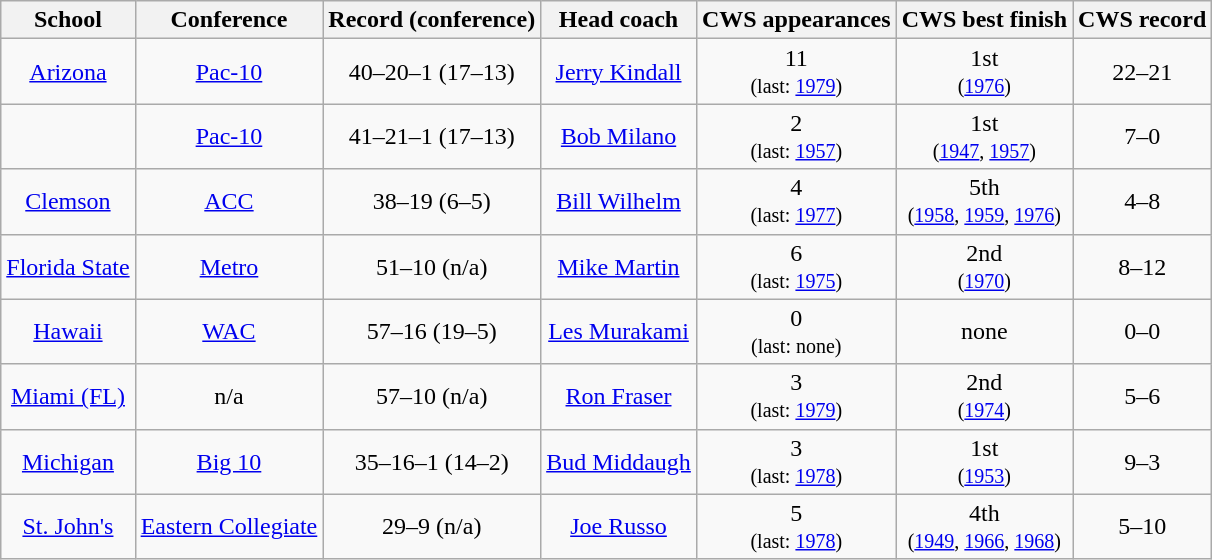<table class="wikitable">
<tr>
<th>School</th>
<th>Conference</th>
<th>Record (conference)</th>
<th>Head coach</th>
<th>CWS appearances</th>
<th>CWS best finish</th>
<th>CWS record</th>
</tr>
<tr align=center>
<td><a href='#'>Arizona</a></td>
<td><a href='#'>Pac-10</a></td>
<td>40–20–1 (17–13)</td>
<td><a href='#'>Jerry Kindall</a></td>
<td>11<br><small>(last: <a href='#'>1979</a>)</small></td>
<td>1st<br><small>(<a href='#'>1976</a>)</small></td>
<td>22–21</td>
</tr>
<tr align=center>
<td></td>
<td><a href='#'>Pac-10</a></td>
<td>41–21–1 (17–13)</td>
<td><a href='#'>Bob Milano</a></td>
<td>2<br><small>(last: <a href='#'>1957</a>)</small></td>
<td>1st<br><small>(<a href='#'>1947</a>, <a href='#'>1957</a>)</small></td>
<td>7–0</td>
</tr>
<tr align=center>
<td><a href='#'>Clemson</a></td>
<td><a href='#'>ACC</a></td>
<td>38–19 (6–5)</td>
<td><a href='#'>Bill Wilhelm</a></td>
<td>4<br><small>(last: <a href='#'>1977</a>)</small></td>
<td>5th<br><small>(<a href='#'>1958</a>, <a href='#'>1959</a>, <a href='#'>1976</a>)</small></td>
<td>4–8</td>
</tr>
<tr align=center>
<td><a href='#'>Florida State</a></td>
<td><a href='#'>Metro</a></td>
<td>51–10 (n/a)</td>
<td><a href='#'>Mike Martin</a></td>
<td>6<br><small>(last: <a href='#'>1975</a>)</small></td>
<td>2nd<br><small>(<a href='#'>1970</a>)</small></td>
<td>8–12</td>
</tr>
<tr align=center>
<td><a href='#'>Hawaii</a></td>
<td><a href='#'>WAC</a></td>
<td>57–16 (19–5)</td>
<td><a href='#'>Les Murakami</a></td>
<td>0<br><small>(last: none)</small></td>
<td>none</td>
<td>0–0</td>
</tr>
<tr align=center>
<td><a href='#'>Miami (FL)</a></td>
<td>n/a</td>
<td>57–10 (n/a)</td>
<td><a href='#'>Ron Fraser</a></td>
<td>3<br><small>(last: <a href='#'>1979</a>)</small></td>
<td>2nd<br><small>(<a href='#'>1974</a>)</small></td>
<td>5–6</td>
</tr>
<tr align=center>
<td><a href='#'>Michigan</a></td>
<td><a href='#'>Big 10</a></td>
<td>35–16–1 (14–2)</td>
<td><a href='#'>Bud Middaugh</a></td>
<td>3<br><small>(last: <a href='#'>1978</a>)</small></td>
<td>1st<br><small>(<a href='#'>1953</a>)</small></td>
<td>9–3</td>
</tr>
<tr align=center>
<td><a href='#'>St. John's</a></td>
<td><a href='#'>Eastern Collegiate</a></td>
<td>29–9 (n/a)</td>
<td><a href='#'>Joe Russo</a></td>
<td>5<br><small>(last: <a href='#'>1978</a>)</small></td>
<td>4th<br><small>(<a href='#'>1949</a>, <a href='#'>1966</a>, <a href='#'>1968</a>)</small></td>
<td>5–10</td>
</tr>
</table>
